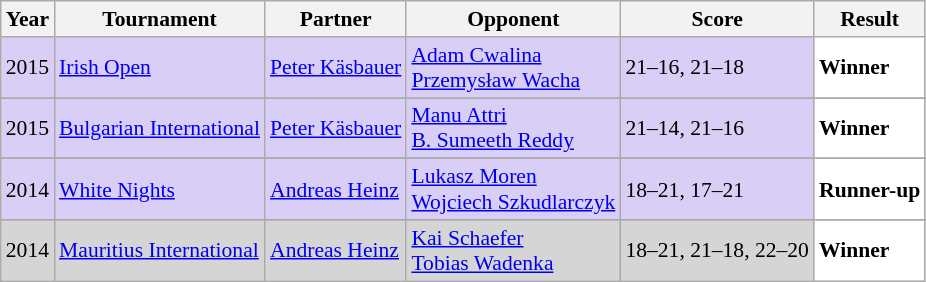<table class="sortable wikitable" style="font-size: 90%;">
<tr>
<th>Year</th>
<th>Tournament</th>
<th>Partner</th>
<th>Opponent</th>
<th>Score</th>
<th>Result</th>
</tr>
<tr style="background:#D8CEF6">
<td align="center">2015</td>
<td align="left"><a href='#'>Irish Open</a></td>
<td align="left"> <a href='#'>Peter Käsbauer</a></td>
<td align="left"> <a href='#'>Adam Cwalina</a> <br>  <a href='#'>Przemysław Wacha</a></td>
<td align="left">21–16, 21–18</td>
<td style="text-align:left; background:white"> <strong>Winner</strong></td>
</tr>
<tr>
</tr>
<tr style="background:#D8CEF6">
<td align="center">2015</td>
<td align="left"><a href='#'>Bulgarian International</a></td>
<td align="left"> <a href='#'>Peter Käsbauer</a></td>
<td align="left"> <a href='#'>Manu Attri</a> <br>  <a href='#'>B. Sumeeth Reddy</a></td>
<td align="left">21–14, 21–16</td>
<td style="text-align:left; background:white"> <strong>Winner</strong></td>
</tr>
<tr>
</tr>
<tr style="background:#D8CEF6">
<td align="center">2014</td>
<td align="left"><a href='#'>White Nights</a></td>
<td align="left"> <a href='#'>Andreas Heinz</a></td>
<td align="left"> <a href='#'>Lukasz Moren</a> <br>  <a href='#'>Wojciech Szkudlarczyk</a></td>
<td align="left">18–21, 17–21</td>
<td style="text-align:left; background:white"> <strong>Runner-up</strong></td>
</tr>
<tr>
</tr>
<tr style="background:#D5D5D5">
<td align="center">2014</td>
<td align="left"><a href='#'>Mauritius International</a></td>
<td align="left"> <a href='#'>Andreas Heinz</a></td>
<td align="left"> <a href='#'>Kai Schaefer</a> <br>  <a href='#'>Tobias Wadenka</a></td>
<td align="left">18–21, 21–18, 22–20</td>
<td style="text-align:left; background:white"> <strong>Winner</strong></td>
</tr>
</table>
